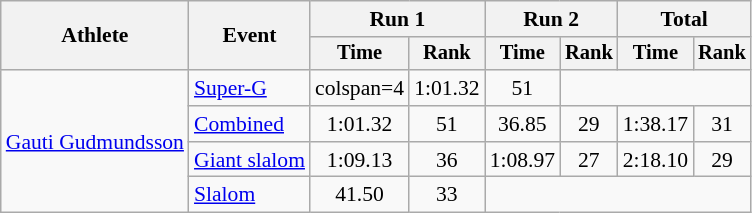<table class="wikitable" style="font-size:90%">
<tr>
<th rowspan=2>Athlete</th>
<th rowspan=2>Event</th>
<th colspan=2>Run 1</th>
<th colspan=2>Run 2</th>
<th colspan=2>Total</th>
</tr>
<tr style="font-size:95%">
<th>Time</th>
<th>Rank</th>
<th>Time</th>
<th>Rank</th>
<th>Time</th>
<th>Rank</th>
</tr>
<tr align=center>
<td align="left" rowspan="4"><a href='#'>Gauti Gudmundsson</a></td>
<td align="left"><a href='#'>Super-G</a></td>
<td>colspan=4</td>
<td>1:01.32</td>
<td>51</td>
</tr>
<tr align=center>
<td align="left"><a href='#'>Combined</a></td>
<td>1:01.32</td>
<td>51</td>
<td>36.85</td>
<td>29</td>
<td>1:38.17</td>
<td>31</td>
</tr>
<tr align=center>
<td align="left"><a href='#'>Giant slalom</a></td>
<td>1:09.13</td>
<td>36</td>
<td>1:08.97</td>
<td>27</td>
<td>2:18.10</td>
<td>29</td>
</tr>
<tr align=center>
<td align="left"><a href='#'>Slalom</a></td>
<td>41.50</td>
<td>33</td>
<td colspan=4></td>
</tr>
</table>
